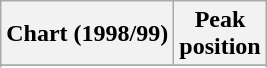<table class="wikitable plainrowheaders" style="text-align:center">
<tr>
<th scope="col">Chart (1998/99)</th>
<th scope="col">Peak<br> position</th>
</tr>
<tr>
</tr>
<tr>
</tr>
</table>
